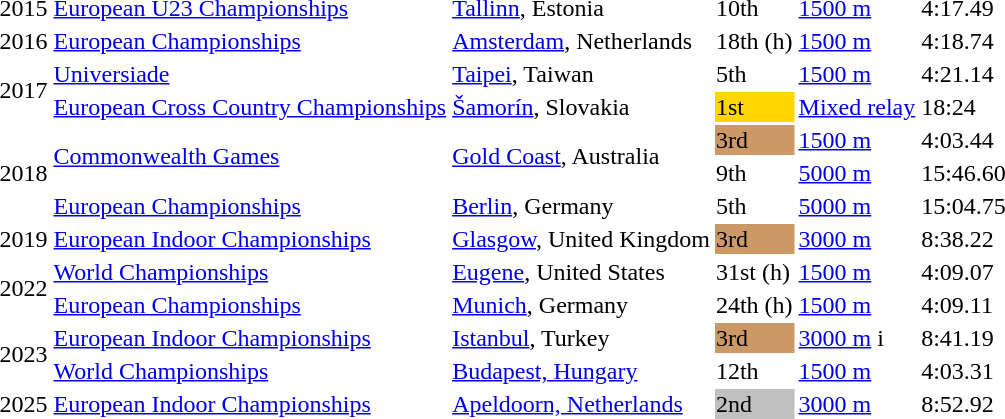<table>
<tr>
<td>2015</td>
<td><a href='#'>European U23 Championships</a></td>
<td><a href='#'>Tallinn</a>, Estonia</td>
<td>10th</td>
<td><a href='#'>1500 m</a></td>
<td>4:17.49</td>
</tr>
<tr>
<td>2016</td>
<td><a href='#'>European Championships</a></td>
<td><a href='#'>Amsterdam</a>, Netherlands</td>
<td>18th (h)</td>
<td><a href='#'>1500 m</a></td>
<td>4:18.74</td>
</tr>
<tr>
<td rowspan=2>2017</td>
<td><a href='#'>Universiade</a></td>
<td><a href='#'>Taipei</a>, Taiwan</td>
<td>5th</td>
<td><a href='#'>1500 m</a></td>
<td>4:21.14</td>
</tr>
<tr>
<td><a href='#'>European Cross Country Championships</a></td>
<td><a href='#'>Šamorín</a>, Slovakia</td>
<td bgcolor=gold>1st</td>
<td><a href='#'>Mixed relay</a></td>
<td>18:24</td>
</tr>
<tr>
<td rowspan=3>2018</td>
<td rowspan=2><a href='#'>Commonwealth Games</a></td>
<td rowspan=2><a href='#'>Gold Coast</a>, Australia</td>
<td bgcolor=cc9966>3rd</td>
<td><a href='#'>1500 m</a></td>
<td>4:03.44</td>
</tr>
<tr>
<td>9th</td>
<td><a href='#'>5000 m</a></td>
<td>15:46.60</td>
</tr>
<tr>
<td><a href='#'>European Championships</a></td>
<td><a href='#'>Berlin</a>, Germany</td>
<td>5th</td>
<td><a href='#'>5000 m</a></td>
<td>15:04.75</td>
</tr>
<tr>
<td>2019</td>
<td><a href='#'>European Indoor Championships</a></td>
<td><a href='#'>Glasgow</a>, United Kingdom</td>
<td bgcolor=cc9966>3rd</td>
<td><a href='#'>3000 m</a> </td>
<td>8:38.22</td>
</tr>
<tr>
<td rowspan=2>2022</td>
<td><a href='#'>World Championships</a></td>
<td><a href='#'>Eugene</a>, United States</td>
<td>31st (h)</td>
<td><a href='#'>1500 m</a></td>
<td>4:09.07</td>
</tr>
<tr>
<td><a href='#'>European Championships</a></td>
<td><a href='#'>Munich</a>, Germany</td>
<td>24th (h)</td>
<td><a href='#'>1500 m</a></td>
<td>4:09.11</td>
</tr>
<tr>
<td rowspan=2>2023</td>
<td><a href='#'>European Indoor Championships</a></td>
<td><a href='#'>Istanbul</a>, Turkey</td>
<td bgcolor=cc9966>3rd</td>
<td><a href='#'>3000 m</a> i</td>
<td>8:41.19</td>
</tr>
<tr>
<td><a href='#'>World Championships</a></td>
<td><a href='#'>Budapest, Hungary</a></td>
<td>12th</td>
<td><a href='#'>1500 m</a></td>
<td>4:03.31</td>
</tr>
<tr>
<td>2025</td>
<td><a href='#'>European Indoor Championships</a></td>
<td><a href='#'>Apeldoorn, Netherlands</a></td>
<td bgcolor=silver>2nd</td>
<td><a href='#'>3000 m</a></td>
<td>8:52.92</td>
</tr>
</table>
